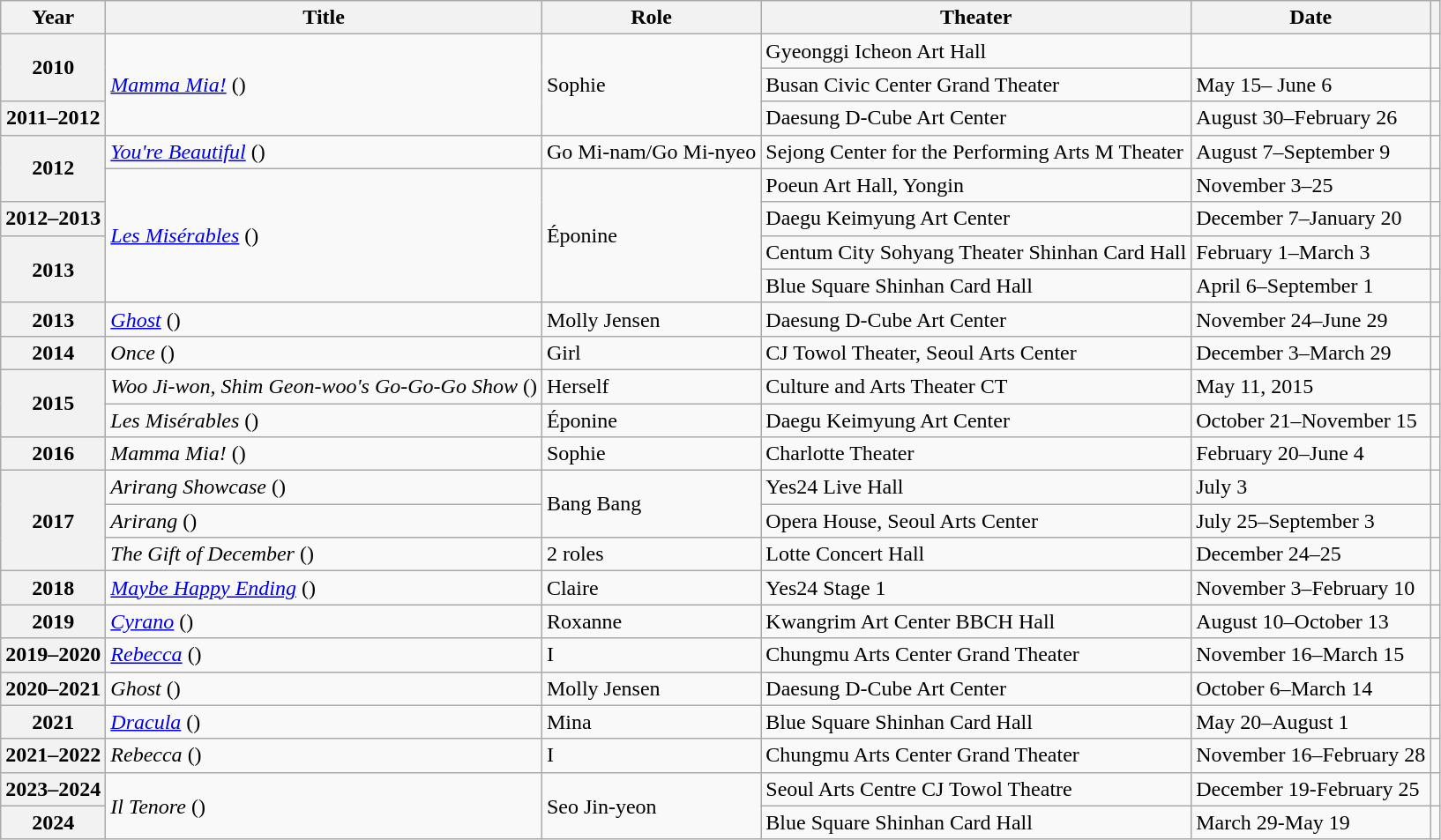<table class="wikitable plainrowheaders sortable">
<tr>
<th scope="col">Year</th>
<th scope="col">Title</th>
<th scope="col">Role</th>
<th scope="col">Theater</th>
<th scope="col">Date</th>
<th scope="col" class="unsortable"></th>
</tr>
<tr>
<th scope="row" rowspan="2">2010</th>
<td rowspan="3"><em><a href='#'>Mamma Mia!</a></em> ()</td>
<td rowspan="3">Sophie</td>
<td>Gyeonggi Icheon Art Hall</td>
<td></td>
<td></td>
</tr>
<tr>
<td>Busan Civic Center Grand Theater</td>
<td>May 15– June 6</td>
<td></td>
</tr>
<tr>
<th scope="row">2011–2012</th>
<td>Daesung D-Cube Art Center</td>
<td>August 30–February 26</td>
<td></td>
</tr>
<tr>
<th scope="row" rowspan="2">2012</th>
<td><em><a href='#'>You're Beautiful</a></em> ()</td>
<td>Go Mi-nam/Go Mi-nyeo</td>
<td>Sejong Center for the Performing Arts M Theater</td>
<td>August 7–September 9</td>
<td></td>
</tr>
<tr>
<td rowspan="4"><em><a href='#'>Les Misérables</a></em> ()</td>
<td rowspan="4">Éponine</td>
<td>Poeun Art Hall, Yongin</td>
<td>November 3–25</td>
<td></td>
</tr>
<tr>
<th scope="row">2012–2013</th>
<td>Daegu Keimyung Art Center</td>
<td>December 7–January 20</td>
<td></td>
</tr>
<tr>
<th scope="row" rowspan="2">2013</th>
<td>Centum City Sohyang Theater Shinhan Card Hall</td>
<td>February 1–March 3</td>
<td></td>
</tr>
<tr>
<td>Blue Square Shinhan Card Hall</td>
<td>April 6–September 1</td>
<td></td>
</tr>
<tr>
<th scope="row">2013</th>
<td><em><a href='#'>Ghost</a></em> ()</td>
<td>Molly Jensen</td>
<td>Daesung D-Cube Art Center</td>
<td>November 24–June 29</td>
<td></td>
</tr>
<tr>
<th scope="row">2014</th>
<td><em>Once</em> ()</td>
<td>Girl</td>
<td>CJ Towol Theater, Seoul Arts Center</td>
<td>December 3–March 29</td>
<td></td>
</tr>
<tr>
<th scope="row" rowspan="2">2015</th>
<td><em>Woo Ji-won, Shim Geon-woo's Go-Go-Go Show</em> ()</td>
<td>Herself</td>
<td>Culture and Arts Theater CT</td>
<td>May 11, 2015</td>
<td></td>
</tr>
<tr>
<td><em>Les Misérables</em> ()</td>
<td>Éponine</td>
<td>Daegu Keimyung Art Center</td>
<td>October 21–November 15</td>
<td></td>
</tr>
<tr>
<th scope="row">2016</th>
<td><em>Mamma Mia! </em> ()</td>
<td>Sophie</td>
<td>Charlotte Theater</td>
<td>February 20–June 4</td>
<td></td>
</tr>
<tr>
<th scope="row" rowspan="3">2017</th>
<td><em>Arirang Showcase</em> ()</td>
<td rowspan="2">Bang Bang</td>
<td>Yes24 Live Hall</td>
<td>July 3</td>
<td></td>
</tr>
<tr>
<td><em>Arirang</em> ()</td>
<td>Opera House, Seoul Arts Center</td>
<td>July 25–September 3</td>
<td></td>
</tr>
<tr>
<td><em>The Gift of December</em> ()</td>
<td>2 roles</td>
<td>Lotte Concert Hall</td>
<td>December 24–25</td>
<td></td>
</tr>
<tr>
<th scope="row">2018</th>
<td><em><a href='#'>Maybe Happy Ending</a></em> ()</td>
<td>Claire</td>
<td>Yes24 Stage 1</td>
<td>November 3–February 10</td>
<td></td>
</tr>
<tr>
<th scope="row">2019</th>
<td><em><a href='#'>Cyrano</a></em> ()</td>
<td>Roxanne</td>
<td>Kwangrim Art Center BBCH Hall</td>
<td>August 10–October 13</td>
<td></td>
</tr>
<tr>
<th scope="row">2019–2020</th>
<td><em><a href='#'>Rebecca</a></em> ()</td>
<td>I</td>
<td>Chungmu Arts Center Grand Theater</td>
<td>November 16–March 15</td>
<td></td>
</tr>
<tr>
<th scope="row">2020–2021</th>
<td><em>Ghost</em> ()</td>
<td>Molly Jensen</td>
<td>Daesung D-Cube Art Center</td>
<td>October 6–March 14</td>
<td></td>
</tr>
<tr>
<th scope="row">2021</th>
<td><em><a href='#'>Dracula</a></em> ()</td>
<td>Mina</td>
<td>Blue Square Shinhan Card Hall</td>
<td>May 20–August 1</td>
<td></td>
</tr>
<tr>
<th scope="row">2021–2022</th>
<td><em>Rebecca</em> ()</td>
<td>I</td>
<td>Chungmu Arts Center Grand Theater</td>
<td>November 16–February 28</td>
<td></td>
</tr>
<tr>
<th scope="row">2023–2024</th>
<td rowspan="2"><em>Il Tenore</em> ()</td>
<td rowspan="2">Seo Jin-yeon</td>
<td>Seoul Arts Centre CJ Towol Theatre</td>
<td>December 19-February 25</td>
<td></td>
</tr>
<tr>
<th scope="row">2024</th>
<td>Blue Square Shinhan Card Hall</td>
<td>March 29-May 19</td>
<td></td>
</tr>
</table>
